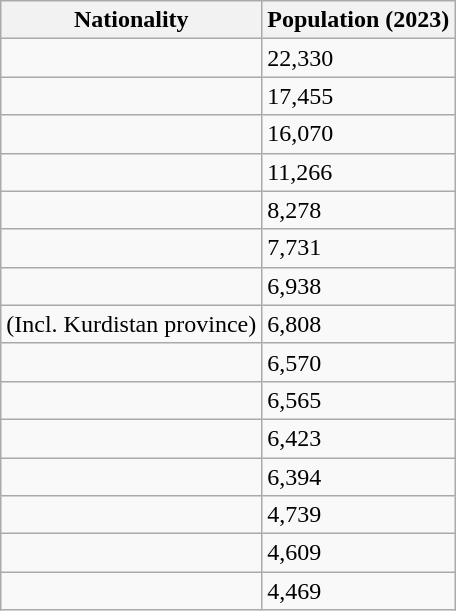<table class="wikitable floatright">
<tr>
<th>Nationality</th>
<th>Population (2023)</th>
</tr>
<tr>
<td></td>
<td>22,330</td>
</tr>
<tr>
<td></td>
<td>17,455</td>
</tr>
<tr>
<td></td>
<td>16,070</td>
</tr>
<tr>
<td></td>
<td>11,266</td>
</tr>
<tr>
<td></td>
<td>8,278</td>
</tr>
<tr>
<td></td>
<td>7,731</td>
</tr>
<tr>
<td></td>
<td>6,938</td>
</tr>
<tr>
<td> (Incl. Kurdistan province)</td>
<td>6,808</td>
</tr>
<tr>
<td></td>
<td>6,570</td>
</tr>
<tr>
<td></td>
<td>6,565</td>
</tr>
<tr>
<td></td>
<td>6,423</td>
</tr>
<tr>
<td></td>
<td>6,394</td>
</tr>
<tr>
<td></td>
<td>4,739</td>
</tr>
<tr>
<td></td>
<td>4,609</td>
</tr>
<tr>
<td></td>
<td>4,469</td>
</tr>
</table>
